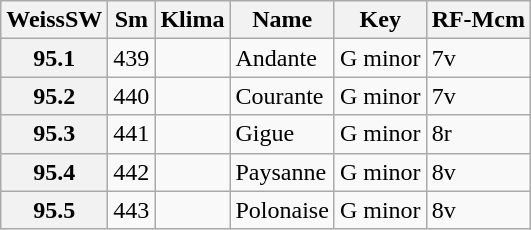<table border="1" class="wikitable sortable">
<tr>
<th data-sort-type="number">WeissSW</th>
<th>Sm</th>
<th>Klima</th>
<th class="unsortable">Name</th>
<th class="unsortable">Key</th>
<th>RF-Mcm</th>
</tr>
<tr>
<th data-sort-value="1">95.1</th>
<td>439</td>
<td></td>
<td>Andante</td>
<td>G minor</td>
<td>7v</td>
</tr>
<tr>
<th data-sort-value="2">95.2</th>
<td>440</td>
<td></td>
<td>Courante</td>
<td>G minor</td>
<td>7v</td>
</tr>
<tr>
<th data-sort-value="3">95.3</th>
<td>441</td>
<td></td>
<td>Gigue</td>
<td>G minor</td>
<td>8r</td>
</tr>
<tr>
<th data-sort-value="4">95.4</th>
<td>442</td>
<td></td>
<td>Paysanne</td>
<td>G minor</td>
<td>8v</td>
</tr>
<tr>
<th data-sort-value="5">95.5</th>
<td>443</td>
<td></td>
<td>Polonaise</td>
<td>G minor</td>
<td>8v</td>
</tr>
</table>
